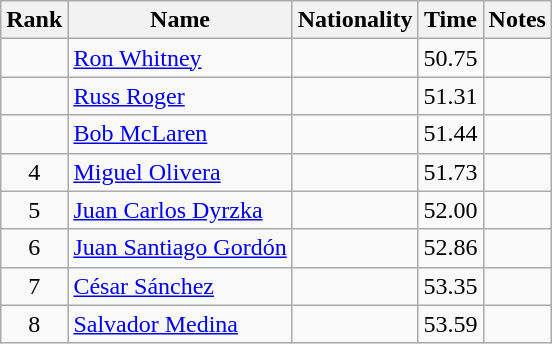<table class="wikitable sortable" style="text-align:center">
<tr>
<th>Rank</th>
<th>Name</th>
<th>Nationality</th>
<th>Time</th>
<th>Notes</th>
</tr>
<tr>
<td></td>
<td align=left><a href='#'>Ron Whitney</a></td>
<td align=left></td>
<td>50.75</td>
<td></td>
</tr>
<tr>
<td></td>
<td align=left><a href='#'>Russ Roger</a></td>
<td align=left></td>
<td>51.31</td>
<td></td>
</tr>
<tr>
<td></td>
<td align=left><a href='#'>Bob McLaren</a></td>
<td align=left></td>
<td>51.44</td>
<td></td>
</tr>
<tr>
<td>4</td>
<td align=left><a href='#'>Miguel Olivera</a></td>
<td align=left></td>
<td>51.73</td>
<td></td>
</tr>
<tr>
<td>5</td>
<td align=left><a href='#'>Juan Carlos Dyrzka</a></td>
<td align=left></td>
<td>52.00</td>
<td></td>
</tr>
<tr>
<td>6</td>
<td align=left><a href='#'>Juan Santiago Gordón</a></td>
<td align=left></td>
<td>52.86</td>
<td></td>
</tr>
<tr>
<td>7</td>
<td align=left><a href='#'>César Sánchez</a></td>
<td align=left></td>
<td>53.35</td>
<td></td>
</tr>
<tr>
<td>8</td>
<td align=left><a href='#'>Salvador Medina</a></td>
<td align=left></td>
<td>53.59</td>
<td></td>
</tr>
</table>
